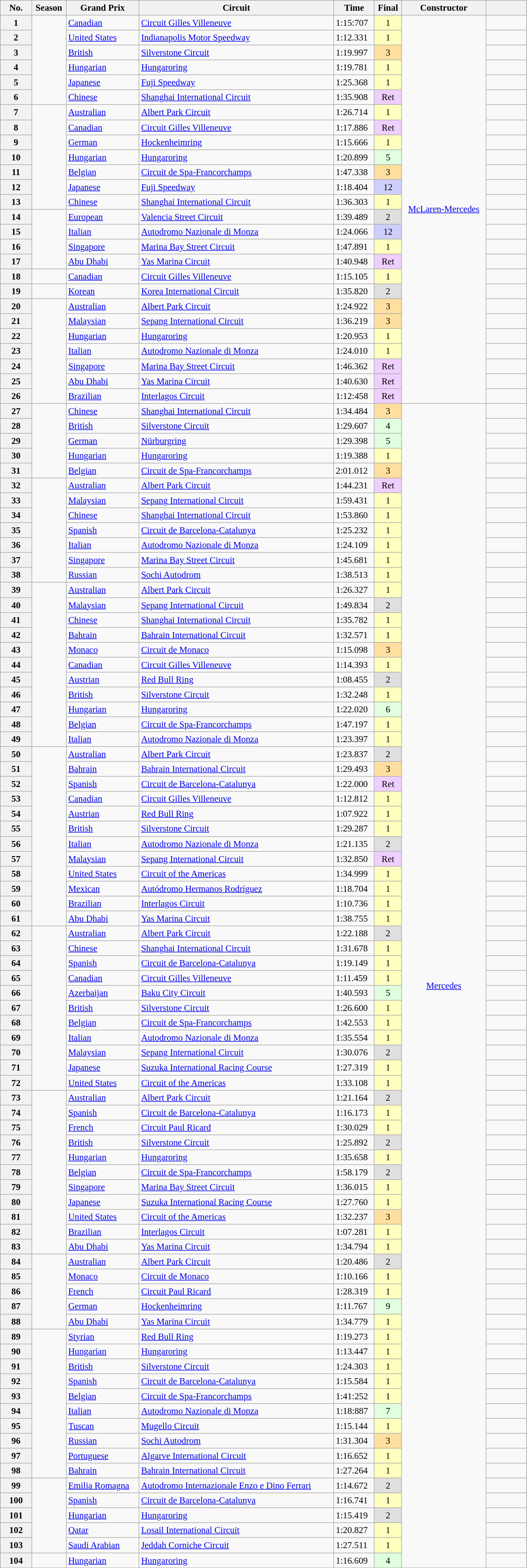<table class="wikitable sortable" style="font-size:95%; width:70%;">
<tr>
<th style="width:3em;">No.</th>
<th>Season</th>
<th>Grand Prix</th>
<th>Circuit</th>
<th>Time</th>
<th>Final</th>
<th>Constructor</th>
<th class="unsortable" style="width:4em;"></th>
</tr>
<tr>
<th>1</th>
<td style="text-align:center;" rowspan="6"></td>
<td><a href='#'>Canadian</a></td>
<td><a href='#'>Circuit Gilles Villeneuve</a></td>
<td>1:15:707</td>
<td style="text-align:center;" bgcolor="#FFFFBF">1</td>
<td style="text-align:center;" rowspan="26"><a href='#'>McLaren-Mercedes</a></td>
<td align=center></td>
</tr>
<tr>
<th>2</th>
<td><a href='#'>United States</a></td>
<td><a href='#'>Indianapolis Motor Speedway</a></td>
<td>1:12.331</td>
<td bgcolor="#FFFFBF" style="text-align:center;">1</td>
<td align=center></td>
</tr>
<tr>
<th>3</th>
<td><a href='#'>British</a></td>
<td><a href='#'>Silverstone Circuit</a></td>
<td>1:19.997</td>
<td bgcolor="#FFDF9F" style="text-align:center;">3</td>
<td align=center></td>
</tr>
<tr>
<th>4</th>
<td><a href='#'>Hungarian</a></td>
<td><a href='#'>Hungaroring</a></td>
<td>1:19.781</td>
<td bgcolor="#FFFFBF" style="text-align:center;">1</td>
<td align=center></td>
</tr>
<tr>
<th>5</th>
<td><a href='#'>Japanese</a></td>
<td><a href='#'>Fuji Speedway</a></td>
<td>1:25.368</td>
<td bgcolor="#FFFFBF" style="text-align:center;">1</td>
<td align=center></td>
</tr>
<tr>
<th>6</th>
<td><a href='#'>Chinese</a></td>
<td><a href='#'>Shanghai International Circuit</a></td>
<td>1:35.908</td>
<td bgcolor="#EFCFFF" style="text-align:center;">Ret</td>
<td align=center></td>
</tr>
<tr>
<th>7</th>
<td style="text-align:center;" rowspan="7"></td>
<td><a href='#'>Australian</a></td>
<td><a href='#'>Albert Park Circuit</a></td>
<td>1:26.714</td>
<td bgcolor="#FFFFBF" style="text-align:center;">1</td>
<td align=center></td>
</tr>
<tr>
<th>8</th>
<td><a href='#'>Canadian</a></td>
<td><a href='#'>Circuit Gilles Villeneuve</a></td>
<td>1:17.886</td>
<td bgcolor="#EFCFFF" style="text-align:center;">Ret</td>
<td align=center></td>
</tr>
<tr>
<th>9</th>
<td><a href='#'>German</a></td>
<td><a href='#'>Hockenheimring</a></td>
<td>1:15.666</td>
<td bgcolor="#FFFFBF" style="text-align:center;">1</td>
<td align=center></td>
</tr>
<tr>
<th>10</th>
<td><a href='#'>Hungarian</a></td>
<td><a href='#'>Hungaroring</a></td>
<td>1:20.899</td>
<td bgcolor="#DFFFDF" style="text-align:center;">5</td>
<td align=center></td>
</tr>
<tr>
<th>11</th>
<td><a href='#'>Belgian</a></td>
<td><a href='#'>Circuit de Spa-Francorchamps</a></td>
<td>1:47.338</td>
<td bgcolor="#FFDF9F" style="text-align:center;">3</td>
<td align=center></td>
</tr>
<tr>
<th>12</th>
<td><a href='#'>Japanese</a></td>
<td><a href='#'>Fuji Speedway</a></td>
<td>1:18.404</td>
<td bgcolor="#CFCFFF" style="text-align:center;">12</td>
<td align=center></td>
</tr>
<tr>
<th>13</th>
<td><a href='#'>Chinese</a></td>
<td><a href='#'>Shanghai International Circuit</a></td>
<td>1:36.303</td>
<td bgcolor="#FFFFBF" style="text-align:center;">1</td>
<td align=center></td>
</tr>
<tr>
<th>14</th>
<td style="text-align:center;" rowspan="4"></td>
<td><a href='#'>European</a></td>
<td><a href='#'>Valencia Street Circuit</a></td>
<td>1:39.489</td>
<td bgcolor="#DFDFDF" style="text-align:center;">2</td>
<td align=center></td>
</tr>
<tr>
<th>15</th>
<td><a href='#'>Italian</a></td>
<td><a href='#'>Autodromo Nazionale di Monza</a></td>
<td>1:24.066</td>
<td bgcolor="#CFCFFF" style="text-align:center;">12</td>
<td align=center></td>
</tr>
<tr>
<th>16</th>
<td><a href='#'>Singapore</a></td>
<td><a href='#'>Marina Bay Street Circuit</a></td>
<td>1:47.891</td>
<td bgcolor="#FFFFBF" style="text-align:center;">1</td>
<td align=center></td>
</tr>
<tr>
<th>17</th>
<td><a href='#'>Abu Dhabi</a></td>
<td><a href='#'>Yas Marina Circuit</a></td>
<td>1:40.948</td>
<td bgcolor="#EFCFFF" style="text-align:center;">Ret</td>
<td align=center></td>
</tr>
<tr>
<th>18</th>
<td style="text-align:center;"></td>
<td><a href='#'>Canadian</a></td>
<td><a href='#'>Circuit Gilles Villeneuve</a></td>
<td>1:15.105</td>
<td bgcolor="#FFFFBF" style="text-align:center;">1</td>
<td align=center></td>
</tr>
<tr>
<th>19</th>
<td style="text-align:center;"></td>
<td><a href='#'>Korean</a></td>
<td><a href='#'>Korea International Circuit</a></td>
<td>1:35.820</td>
<td bgcolor="#DFDFDF" style="text-align:center;">2</td>
<td align=center></td>
</tr>
<tr>
<th>20</th>
<td style="text-align:center;" rowspan="7"></td>
<td><a href='#'>Australian</a></td>
<td><a href='#'>Albert Park Circuit</a></td>
<td>1:24.922</td>
<td bgcolor="#FFDF9F" style="text-align:center;">3</td>
<td align=center></td>
</tr>
<tr>
<th>21</th>
<td><a href='#'>Malaysian</a></td>
<td><a href='#'>Sepang International Circuit</a></td>
<td>1:36.219</td>
<td bgcolor="#FFDF9F" style="text-align:center;">3</td>
<td align=center></td>
</tr>
<tr>
<th>22</th>
<td><a href='#'>Hungarian</a></td>
<td><a href='#'>Hungaroring</a></td>
<td>1:20.953</td>
<td bgcolor="#FFFFBF" style="text-align:center;">1</td>
<td align=center></td>
</tr>
<tr>
<th>23</th>
<td><a href='#'>Italian</a></td>
<td><a href='#'>Autodromo Nazionale di Monza</a></td>
<td>1:24.010</td>
<td bgcolor="#FFFFBF" style="text-align:center;">1</td>
<td align=center></td>
</tr>
<tr>
<th>24</th>
<td><a href='#'>Singapore</a></td>
<td><a href='#'>Marina Bay Street Circuit</a></td>
<td>1:46.362</td>
<td bgcolor="#EFCFFF" style="text-align:center;">Ret</td>
<td align=center></td>
</tr>
<tr>
<th>25</th>
<td><a href='#'>Abu Dhabi</a></td>
<td><a href='#'>Yas Marina Circuit</a></td>
<td>1:40.630</td>
<td bgcolor="#EFCFFF" style="text-align:center;">Ret</td>
<td align=center></td>
</tr>
<tr>
<th>26</th>
<td><a href='#'>Brazilian</a></td>
<td><a href='#'>Interlagos Circuit</a></td>
<td>1:12:458</td>
<td bgcolor="#EFCFFF" style="text-align:center;">Ret</td>
<td align=center></td>
</tr>
<tr>
<th>27</th>
<td style="text-align:center;" rowspan="5"></td>
<td><a href='#'>Chinese</a></td>
<td><a href='#'>Shanghai International Circuit</a></td>
<td>1:34.484</td>
<td bgcolor="#FFDF9F" style="text-align:center;">3</td>
<td style="text-align:center;" rowspan="78"><a href='#'>Mercedes</a></td>
<td align=center></td>
</tr>
<tr>
<th>28</th>
<td><a href='#'>British</a></td>
<td><a href='#'>Silverstone Circuit</a></td>
<td>1:29.607</td>
<td bgcolor="#DFFFDF" style="text-align:center;">4</td>
<td align=center></td>
</tr>
<tr>
<th>29</th>
<td><a href='#'>German</a></td>
<td><a href='#'>Nürburgring</a></td>
<td>1:29.398</td>
<td bgcolor="#DFFFDF" style="text-align:center;">5</td>
<td align=center></td>
</tr>
<tr>
<th>30</th>
<td><a href='#'>Hungarian</a></td>
<td><a href='#'>Hungaroring</a></td>
<td>1:19.388</td>
<td bgcolor="#FFFFBF" style="text-align:center;">1</td>
<td align=center></td>
</tr>
<tr>
<th>31</th>
<td><a href='#'>Belgian</a></td>
<td><a href='#'>Circuit de Spa-Francorchamps</a></td>
<td>2:01.012</td>
<td bgcolor="#FFDF9F" style="text-align:center;">3</td>
<td align=center></td>
</tr>
<tr>
<th>32</th>
<td style="text-align:center;" rowspan="7"></td>
<td><a href='#'>Australian</a></td>
<td><a href='#'>Albert Park Circuit</a></td>
<td>1:44.231</td>
<td bgcolor="#EFCFFF" style="text-align:center;">Ret</td>
<td align=center></td>
</tr>
<tr>
<th>33</th>
<td><a href='#'>Malaysian</a></td>
<td><a href='#'>Sepang International Circuit</a></td>
<td>1:59.431</td>
<td bgcolor="#FFFFBF" style="text-align:center;">1</td>
<td align=center></td>
</tr>
<tr>
<th>34</th>
<td><a href='#'>Chinese</a></td>
<td><a href='#'>Shanghai International Circuit</a></td>
<td>1:53.860</td>
<td bgcolor="#FFFFBF" style="text-align:center;">1</td>
<td align=center></td>
</tr>
<tr>
<th>35</th>
<td><a href='#'>Spanish</a></td>
<td><a href='#'>Circuit de Barcelona-Catalunya</a></td>
<td>1:25.232</td>
<td bgcolor="#FFFFBF" style="text-align:center;">1</td>
<td align=center></td>
</tr>
<tr>
<th>36</th>
<td><a href='#'>Italian</a></td>
<td><a href='#'>Autodromo Nazionale di Monza</a></td>
<td>1:24.109</td>
<td bgcolor="#FFFFBF" style="text-align:center;">1</td>
<td align=center></td>
</tr>
<tr>
<th>37</th>
<td><a href='#'>Singapore</a></td>
<td><a href='#'>Marina Bay Street Circuit</a></td>
<td>1:45.681</td>
<td bgcolor="#FFFFBF" style="text-align:center;">1</td>
<td align=center></td>
</tr>
<tr>
<th>38</th>
<td><a href='#'>Russian</a></td>
<td><a href='#'>Sochi Autodrom</a></td>
<td>1:38.513</td>
<td bgcolor="#FFFFBF" style="text-align:center;">1</td>
<td align=center></td>
</tr>
<tr>
<th>39</th>
<td style="text-align:center;" rowspan="11"></td>
<td><a href='#'>Australian</a></td>
<td><a href='#'>Albert Park Circuit</a></td>
<td>1:26.327</td>
<td bgcolor="#FFFFBF" style="text-align:center;">1</td>
<td align=center></td>
</tr>
<tr>
<th>40</th>
<td><a href='#'>Malaysian</a></td>
<td><a href='#'>Sepang International Circuit</a></td>
<td>1:49.834</td>
<td bgcolor="#DFDFDF" style="text-align:center;">2</td>
<td align=center></td>
</tr>
<tr>
<th>41</th>
<td><a href='#'>Chinese</a></td>
<td><a href='#'>Shanghai International Circuit</a></td>
<td>1:35.782</td>
<td bgcolor="#FFFFBF" style="text-align:center;">1</td>
<td align=center></td>
</tr>
<tr>
<th>42</th>
<td><a href='#'>Bahrain</a></td>
<td><a href='#'>Bahrain International Circuit</a></td>
<td>1:32.571</td>
<td bgcolor="#FFFFBF" style="text-align:center;">1</td>
<td align=center></td>
</tr>
<tr>
<th>43</th>
<td><a href='#'>Monaco</a></td>
<td><a href='#'>Circuit de Monaco</a></td>
<td>1:15.098</td>
<td bgcolor="#FFDF9F" style="text-align:center;">3</td>
<td align=center></td>
</tr>
<tr>
<th>44</th>
<td><a href='#'>Canadian</a></td>
<td><a href='#'>Circuit Gilles Villeneuve</a></td>
<td>1:14.393</td>
<td bgcolor="#FFFFBF" style="text-align:center;">1</td>
<td align=center></td>
</tr>
<tr>
<th>45</th>
<td><a href='#'>Austrian</a></td>
<td><a href='#'>Red Bull Ring</a></td>
<td>1:08.455</td>
<td bgcolor="#DFDFDF" style="text-align:center;">2</td>
<td align=center></td>
</tr>
<tr>
<th>46</th>
<td><a href='#'>British</a></td>
<td><a href='#'>Silverstone Circuit</a></td>
<td>1:32.248</td>
<td bgcolor="#FFFFBF" style="text-align:center;">1</td>
<td align=center></td>
</tr>
<tr>
<th>47</th>
<td><a href='#'>Hungarian</a></td>
<td><a href='#'>Hungaroring</a></td>
<td>1:22.020</td>
<td bgcolor="#DFFFDF" style="text-align:center;">6</td>
<td align=center></td>
</tr>
<tr>
<th>48</th>
<td><a href='#'>Belgian</a></td>
<td><a href='#'>Circuit de Spa-Francorchamps</a></td>
<td>1:47.197</td>
<td bgcolor="#FFFFBF" style="text-align:center;">1</td>
<td align=center></td>
</tr>
<tr>
<th>49</th>
<td><a href='#'>Italian</a></td>
<td><a href='#'>Autodromo Nazionale di Monza</a></td>
<td>1:23.397</td>
<td bgcolor="#FFFFBF" style="text-align:center;">1</td>
<td align=center></td>
</tr>
<tr>
<th>50</th>
<td style="text-align:center;" rowspan="12"></td>
<td><a href='#'>Australian</a></td>
<td><a href='#'>Albert Park Circuit</a></td>
<td>1:23.837</td>
<td bgcolor="#DFDFDF" style="text-align:center;">2</td>
<td align=center></td>
</tr>
<tr>
<th>51</th>
<td><a href='#'>Bahrain</a></td>
<td><a href='#'>Bahrain International Circuit</a></td>
<td>1:29.493</td>
<td bgcolor="#FFDF9F" style="text-align:center;">3</td>
<td align=center></td>
</tr>
<tr>
<th>52</th>
<td><a href='#'>Spanish</a></td>
<td><a href='#'>Circuit de Barcelona-Catalunya</a></td>
<td>1:22.000</td>
<td bgcolor="#EFCFFF" style="text-align:center;">Ret</td>
<td align=center></td>
</tr>
<tr>
<th>53</th>
<td><a href='#'>Canadian</a></td>
<td><a href='#'>Circuit Gilles Villeneuve</a></td>
<td>1:12.812</td>
<td bgcolor="#FFFFBF" style="text-align:center;">1</td>
<td align=center></td>
</tr>
<tr>
<th>54</th>
<td><a href='#'>Austrian</a></td>
<td><a href='#'>Red Bull Ring</a></td>
<td>1:07.922</td>
<td bgcolor="#FFFFBF" style="text-align:center;">1</td>
<td align=center></td>
</tr>
<tr>
<th>55</th>
<td><a href='#'>British</a></td>
<td><a href='#'>Silverstone Circuit</a></td>
<td>1:29.287</td>
<td bgcolor="#FFFFBF" style="text-align:center;">1</td>
<td align=center></td>
</tr>
<tr>
<th>56</th>
<td><a href='#'>Italian</a></td>
<td><a href='#'>Autodromo Nazionale di Monza</a></td>
<td>1:21.135</td>
<td bgcolor="#DFDFDF" style="text-align:center;">2</td>
<td align=center></td>
</tr>
<tr>
<th>57</th>
<td><a href='#'>Malaysian</a></td>
<td><a href='#'>Sepang International Circuit</a></td>
<td>1:32.850</td>
<td bgcolor="#EFCFFF" style="text-align:center;">Ret</td>
<td align=center></td>
</tr>
<tr>
<th>58</th>
<td><a href='#'>United States</a></td>
<td><a href='#'>Circuit of the Americas</a></td>
<td>1:34.999</td>
<td bgcolor="#FFFFBF" style="text-align:center;">1</td>
<td align=center></td>
</tr>
<tr>
<th>59</th>
<td><a href='#'>Mexican</a></td>
<td><a href='#'>Autódromo Hermanos Rodríguez</a></td>
<td>1:18.704</td>
<td bgcolor="#FFFFBF" style="text-align:center;">1</td>
<td align=center></td>
</tr>
<tr>
<th>60</th>
<td><a href='#'>Brazilian</a></td>
<td><a href='#'>Interlagos Circuit</a></td>
<td>1:10.736</td>
<td bgcolor="#FFFFBF" style="text-align:center;">1</td>
<td align=center></td>
</tr>
<tr>
<th>61</th>
<td><a href='#'>Abu Dhabi</a></td>
<td><a href='#'>Yas Marina Circuit</a></td>
<td>1:38.755</td>
<td bgcolor="#FFFFBF" style="text-align:center;">1</td>
<td align=center></td>
</tr>
<tr>
<th>62</th>
<td style="text-align:center;" rowspan="11"></td>
<td><a href='#'>Australian</a></td>
<td><a href='#'>Albert Park Circuit</a></td>
<td>1:22.188</td>
<td bgcolor="#DFDFDF" style="text-align:center;">2</td>
<td align=center></td>
</tr>
<tr>
<th>63</th>
<td><a href='#'>Chinese</a></td>
<td><a href='#'>Shanghai International Circuit</a></td>
<td>1:31.678</td>
<td bgcolor="#FFFFBF" style="text-align:center;">1</td>
<td align=center></td>
</tr>
<tr>
<th>64</th>
<td><a href='#'>Spanish</a></td>
<td><a href='#'>Circuit de Barcelona-Catalunya</a></td>
<td>1:19.149</td>
<td bgcolor="#FFFFBF" style="text-align:center;">1</td>
<td align=center></td>
</tr>
<tr>
<th>65</th>
<td><a href='#'>Canadian</a></td>
<td><a href='#'>Circuit Gilles Villeneuve</a></td>
<td>1:11.459</td>
<td bgcolor="#FFFFBF" style="text-align:center;">1</td>
<td align=center></td>
</tr>
<tr>
<th>66</th>
<td><a href='#'>Azerbaijan</a></td>
<td><a href='#'>Baku City Circuit</a></td>
<td>1:40.593</td>
<td bgcolor="#DFFFDF" style="text-align:center;">5</td>
<td align=center></td>
</tr>
<tr>
<th>67</th>
<td><a href='#'>British</a></td>
<td><a href='#'>Silverstone Circuit</a></td>
<td>1:26.600</td>
<td bgcolor="#FFFFBF" style="text-align:center;">1</td>
<td align=center></td>
</tr>
<tr>
<th>68</th>
<td><a href='#'>Belgian</a></td>
<td><a href='#'>Circuit de Spa-Francorchamps</a></td>
<td>1:42.553</td>
<td bgcolor="#FFFFBF" style="text-align:center;">1</td>
<td align=center></td>
</tr>
<tr>
<th>69</th>
<td><a href='#'>Italian</a></td>
<td><a href='#'>Autodromo Nazionale di Monza</a></td>
<td>1:35.554</td>
<td bgcolor="#FFFFBF" style="text-align:center;">1</td>
<td align=center></td>
</tr>
<tr>
<th>70</th>
<td><a href='#'>Malaysian</a></td>
<td><a href='#'>Sepang International Circuit</a></td>
<td>1:30.076</td>
<td bgcolor="#DFDFDF" style="text-align:center;">2</td>
<td align=center></td>
</tr>
<tr>
<th>71</th>
<td><a href='#'>Japanese</a></td>
<td><a href='#'>Suzuka International Racing Course</a></td>
<td>1:27.319</td>
<td bgcolor="#FFFFBF" style="text-align:center;">1</td>
<td align=center></td>
</tr>
<tr>
<th>72</th>
<td><a href='#'>United States</a></td>
<td><a href='#'>Circuit of the Americas</a></td>
<td>1:33.108</td>
<td bgcolor="#FFFFBF" style="text-align:center;">1</td>
<td align=center></td>
</tr>
<tr>
<th>73</th>
<td style="text-align:center;" rowspan="11"></td>
<td><a href='#'>Australian</a></td>
<td><a href='#'>Albert Park Circuit</a></td>
<td>1:21.164</td>
<td bgcolor="#DFDFDF" style="text-align:center;">2</td>
<td align=center></td>
</tr>
<tr>
<th>74</th>
<td><a href='#'>Spanish</a></td>
<td><a href='#'>Circuit de Barcelona-Catalunya</a></td>
<td>1:16.173</td>
<td bgcolor="#FFFFBF" style="text-align:center;">1</td>
<td align=center></td>
</tr>
<tr>
<th>75</th>
<td><a href='#'>French</a></td>
<td><a href='#'>Circuit Paul Ricard</a></td>
<td>1:30.029</td>
<td bgcolor="#FFFFBF" style="text-align:center;">1</td>
<td align=center></td>
</tr>
<tr>
<th>76</th>
<td><a href='#'>British</a></td>
<td><a href='#'>Silverstone Circuit</a></td>
<td>1:25.892</td>
<td bgcolor="#DFDFDF" style="text-align:center;">2</td>
<td align=center></td>
</tr>
<tr>
<th>77</th>
<td><a href='#'>Hungarian</a></td>
<td><a href='#'>Hungaroring</a></td>
<td>1:35.658</td>
<td bgcolor="#FFFFBF" style="text-align:center;">1</td>
<td align=center></td>
</tr>
<tr>
<th>78</th>
<td><a href='#'>Belgian</a></td>
<td><a href='#'>Circuit de Spa-Francorchamps</a></td>
<td>1:58.179</td>
<td bgcolor="#DFDFDF" style="text-align:center;">2</td>
<td align=center></td>
</tr>
<tr>
<th>79</th>
<td><a href='#'>Singapore</a></td>
<td><a href='#'>Marina Bay Street Circuit</a></td>
<td>1:36.015</td>
<td bgcolor="#FFFFBF" style="text-align:center;">1</td>
<td align=center></td>
</tr>
<tr>
<th>80</th>
<td><a href='#'>Japanese</a></td>
<td><a href='#'>Suzuka International Racing Course</a></td>
<td>1:27.760</td>
<td bgcolor="#FFFFBF" style="text-align:center;">1</td>
<td align=center></td>
</tr>
<tr>
<th>81</th>
<td><a href='#'>United States</a></td>
<td><a href='#'>Circuit of the Americas</a></td>
<td>1:32.237</td>
<td bgcolor="#FFDF9F" style="text-align:center;">3</td>
<td align=center></td>
</tr>
<tr>
<th>82</th>
<td><a href='#'>Brazilian</a></td>
<td><a href='#'>Interlagos Circuit</a></td>
<td>1:07.281</td>
<td bgcolor="#FFFFBF" style="text-align:center;">1</td>
<td align=center></td>
</tr>
<tr>
<th>83</th>
<td><a href='#'>Abu Dhabi</a></td>
<td><a href='#'>Yas Marina Circuit</a></td>
<td>1:34.794</td>
<td bgcolor="#FFFFBF" style="text-align:center;">1</td>
<td align=center></td>
</tr>
<tr>
<th>84</th>
<td style="text-align:center;" rowspan="5"></td>
<td><a href='#'>Australian</a></td>
<td><a href='#'>Albert Park Circuit</a></td>
<td>1:20.486</td>
<td bgcolor="#DFDFDF" style="text-align:center;">2</td>
<td align=center></td>
</tr>
<tr>
<th>85</th>
<td><a href='#'>Monaco</a></td>
<td><a href='#'>Circuit de Monaco</a></td>
<td>1:10.166</td>
<td bgcolor="#FFFFBF" style="text-align:center;">1</td>
<td align=center></td>
</tr>
<tr>
<th>86</th>
<td><a href='#'>French</a></td>
<td><a href='#'>Circuit Paul Ricard</a></td>
<td>1:28.319</td>
<td bgcolor="#FFFFBF" style="text-align:center;">1</td>
<td align=center></td>
</tr>
<tr>
<th>87</th>
<td><a href='#'>German</a></td>
<td><a href='#'>Hockenheimring</a></td>
<td>1:11.767</td>
<td bgcolor="#DFFFDF" style="text-align:center;">9</td>
<td align=center></td>
</tr>
<tr>
<th>88</th>
<td><a href='#'>Abu Dhabi</a></td>
<td><a href='#'>Yas Marina Circuit</a></td>
<td>1:34.779</td>
<td bgcolor="#FFFFBF" style="text-align:center;">1</td>
<td align=center></td>
</tr>
<tr>
<th>89</th>
<td style="text-align:center;" rowspan="10"></td>
<td><a href='#'>Styrian</a></td>
<td><a href='#'>Red Bull Ring</a></td>
<td>1:19.273</td>
<td bgcolor="#FFFFBF" style="text-align:center;">1</td>
<td align=center></td>
</tr>
<tr>
<th>90</th>
<td><a href='#'>Hungarian</a></td>
<td><a href='#'>Hungaroring</a></td>
<td>1:13.447</td>
<td bgcolor="#FFFFBF" style="text-align:center;">1</td>
<td align=center></td>
</tr>
<tr>
<th>91</th>
<td><a href='#'>British</a></td>
<td><a href='#'>Silverstone Circuit</a></td>
<td>1:24.303</td>
<td bgcolor="#FFFFBF" style="text-align:center;">1</td>
<td align=center></td>
</tr>
<tr>
<th>92</th>
<td><a href='#'>Spanish</a></td>
<td><a href='#'>Circuit de Barcelona-Catalunya</a></td>
<td>1:15.584</td>
<td bgcolor="#FFFFBF" style="text-align:center;">1</td>
<td align=center></td>
</tr>
<tr>
<th>93</th>
<td><a href='#'>Belgian</a></td>
<td><a href='#'>Circuit de Spa-Francorchamps</a></td>
<td>1:41:252</td>
<td bgcolor="#FFFFBF" style="text-align:center;">1</td>
<td align=center></td>
</tr>
<tr>
<th>94</th>
<td><a href='#'>Italian</a></td>
<td><a href='#'>Autodromo Nazionale di Monza</a></td>
<td>1:18:887</td>
<td bgcolor="#DFFFDF" style="text-align:center;">7</td>
<td align=center></td>
</tr>
<tr>
<th>95</th>
<td><a href='#'>Tuscan</a></td>
<td><a href='#'>Mugello Circuit</a></td>
<td>1:15.144</td>
<td bgcolor="#FFFFBF" style="text-align:center;">1</td>
<td align=center></td>
</tr>
<tr>
<th>96</th>
<td><a href='#'>Russian</a></td>
<td><a href='#'>Sochi Autodrom</a></td>
<td>1:31.304</td>
<td bgcolor="#FFDF9F" style="text-align:center;">3</td>
<td align=center></td>
</tr>
<tr>
<th>97</th>
<td><a href='#'>Portuguese</a></td>
<td><a href='#'>Algarve International Circuit</a></td>
<td>1:16.652</td>
<td bgcolor="#FFFFBF" style="text-align:center;">1</td>
<td align=center></td>
</tr>
<tr>
<th>98</th>
<td><a href='#'>Bahrain</a></td>
<td><a href='#'>Bahrain International Circuit</a></td>
<td>1:27.264</td>
<td bgcolor="#FFFFBF" style="text-align:center;">1</td>
<td align=center></td>
</tr>
<tr>
<th>99</th>
<td style="text-align:center;" rowspan="5"></td>
<td><a href='#'>Emilia Romagna</a></td>
<td><a href='#'>Autodromo Internazionale Enzo e Dino Ferrari</a></td>
<td>1:14.672</td>
<td bgcolor="#DFDFDF" style="text-align:center;">2</td>
<td></td>
</tr>
<tr>
<th>100</th>
<td><a href='#'>Spanish</a></td>
<td><a href='#'>Circuit de Barcelona-Catalunya</a></td>
<td>1:16.741</td>
<td bgcolor="#FFFFBF" style="text-align:center;">1</td>
<td></td>
</tr>
<tr>
<th>101</th>
<td><a href='#'>Hungarian</a></td>
<td><a href='#'>Hungaroring</a></td>
<td>1:15.419</td>
<td bgcolor="#DFDFDF" style="text-align:center;">2</td>
<td></td>
</tr>
<tr>
<th>102</th>
<td><a href='#'>Qatar</a></td>
<td><a href='#'>Losail International Circuit</a></td>
<td>1:20.827</td>
<td bgcolor="#FFFFBF" style="text-align:center;">1</td>
<td></td>
</tr>
<tr>
<th>103</th>
<td><a href='#'>Saudi Arabian</a></td>
<td><a href='#'>Jeddah Corniche Circuit</a></td>
<td>1:27.511</td>
<td bgcolor="#FFFFBF" style="text-align:center;">1</td>
<td></td>
</tr>
<tr>
<th>104</th>
<td style="text-align:center;"></td>
<td><a href='#'>Hungarian</a></td>
<td><a href='#'>Hungaroring</a></td>
<td>1:16.609</td>
<td bgcolor="#DFFFDF" style="text-align:center;">4</td>
<td></td>
</tr>
</table>
